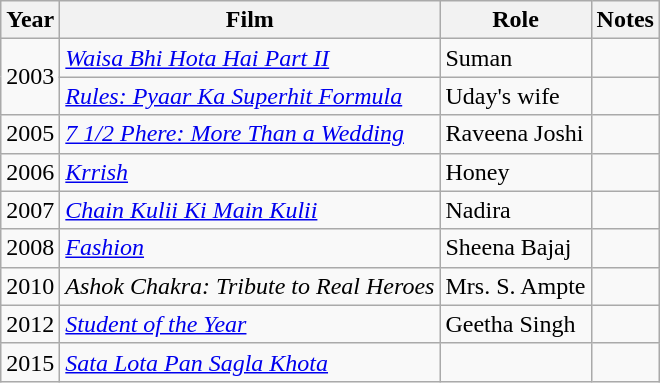<table class="wikitable">
<tr>
<th>Year</th>
<th>Film</th>
<th>Role</th>
<th>Notes</th>
</tr>
<tr>
<td rowspan="2">2003</td>
<td><em><a href='#'>Waisa Bhi Hota Hai Part II</a></em></td>
<td>Suman</td>
<td></td>
</tr>
<tr>
<td><em><a href='#'>Rules: Pyaar Ka Superhit Formula</a></em></td>
<td>Uday's wife</td>
<td></td>
</tr>
<tr>
<td>2005</td>
<td><em><a href='#'>7 1/2 Phere: More Than a Wedding</a></em></td>
<td>Raveena Joshi</td>
<td></td>
</tr>
<tr>
<td>2006</td>
<td><em><a href='#'>Krrish</a></em></td>
<td>Honey</td>
<td></td>
</tr>
<tr>
<td>2007</td>
<td><em><a href='#'>Chain Kulii Ki Main Kulii</a></em></td>
<td>Nadira</td>
<td></td>
</tr>
<tr>
<td>2008</td>
<td><em><a href='#'>Fashion</a></em></td>
<td>Sheena Bajaj</td>
<td></td>
</tr>
<tr>
<td>2010</td>
<td><em>Ashok Chakra: Tribute to Real Heroes</em></td>
<td>Mrs. S. Ampte</td>
<td></td>
</tr>
<tr>
<td>2012</td>
<td><em><a href='#'>Student of the Year</a></em></td>
<td>Geetha Singh</td>
<td></td>
</tr>
<tr>
<td>2015</td>
<td><em><a href='#'>Sata Lota Pan Sagla Khota</a></em></td>
<td></td>
<td></td>
</tr>
</table>
